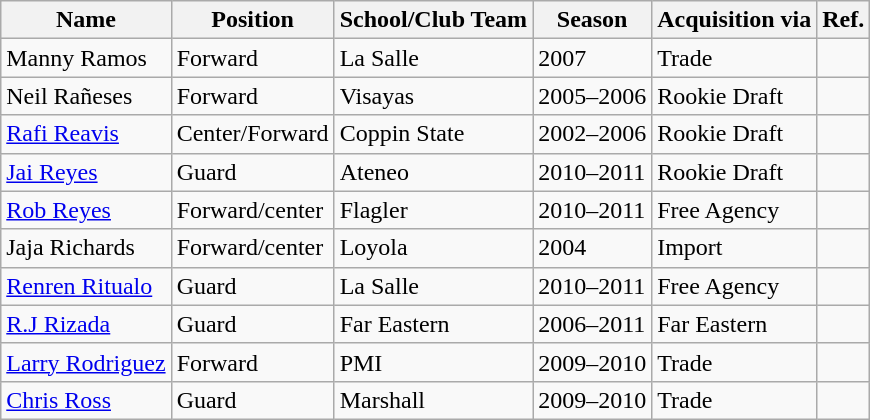<table class="wikitable sortable">
<tr>
<th class="unsortable">Name</th>
<th>Position</th>
<th>School/Club Team</th>
<th>Season</th>
<th>Acquisition via</th>
<th class=unsortable>Ref.</th>
</tr>
<tr>
<td>Manny Ramos</td>
<td>Forward</td>
<td>La Salle</td>
<td>2007</td>
<td>Trade</td>
<td></td>
</tr>
<tr>
<td>Neil Rañeses</td>
<td>Forward</td>
<td>Visayas</td>
<td>2005–2006</td>
<td>Rookie Draft</td>
<td></td>
</tr>
<tr>
<td><a href='#'>Rafi Reavis</a></td>
<td>Center/Forward</td>
<td>Coppin State</td>
<td>2002–2006</td>
<td>Rookie Draft</td>
<td></td>
</tr>
<tr>
<td><a href='#'>Jai Reyes</a></td>
<td>Guard</td>
<td>Ateneo</td>
<td>2010–2011</td>
<td>Rookie Draft</td>
<td></td>
</tr>
<tr>
<td><a href='#'>Rob Reyes</a></td>
<td>Forward/center</td>
<td>Flagler</td>
<td>2010–2011</td>
<td>Free Agency</td>
<td></td>
</tr>
<tr>
<td>Jaja Richards</td>
<td>Forward/center</td>
<td>Loyola</td>
<td>2004</td>
<td>Import</td>
<td></td>
</tr>
<tr>
<td><a href='#'>Renren Ritualo</a></td>
<td>Guard</td>
<td>La Salle</td>
<td>2010–2011</td>
<td>Free Agency</td>
<td></td>
</tr>
<tr>
<td><a href='#'>R.J Rizada</a></td>
<td>Guard</td>
<td>Far Eastern</td>
<td>2006–2011</td>
<td>Far Eastern</td>
<td></td>
</tr>
<tr>
<td><a href='#'>Larry Rodriguez</a></td>
<td>Forward</td>
<td>PMI</td>
<td>2009–2010</td>
<td>Trade</td>
<td></td>
</tr>
<tr>
<td><a href='#'>Chris Ross</a></td>
<td>Guard</td>
<td>Marshall</td>
<td>2009–2010</td>
<td>Trade</td>
<td></td>
</tr>
</table>
